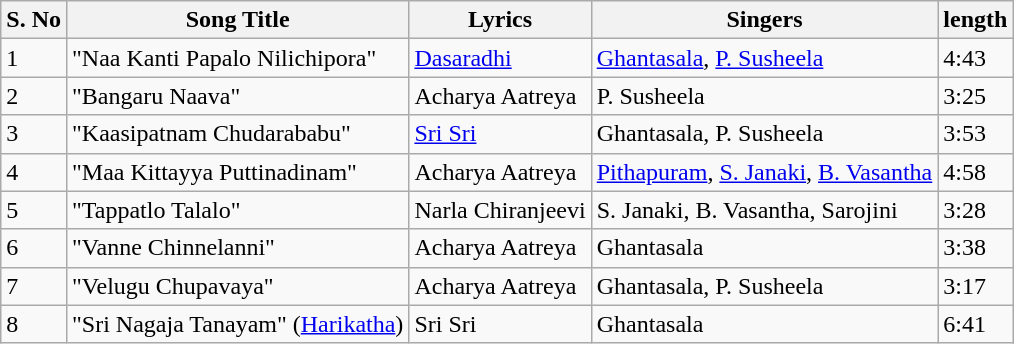<table class="wikitable">
<tr>
<th>S. No</th>
<th>Song Title</th>
<th>Lyrics</th>
<th>Singers</th>
<th>length</th>
</tr>
<tr>
<td>1</td>
<td>"Naa Kanti Papalo Nilichipora"</td>
<td><a href='#'>Dasaradhi</a></td>
<td><a href='#'>Ghantasala</a>, <a href='#'>P. Susheela</a></td>
<td>4:43</td>
</tr>
<tr>
<td>2</td>
<td>"Bangaru Naava"</td>
<td>Acharya Aatreya</td>
<td>P. Susheela</td>
<td>3:25</td>
</tr>
<tr>
<td>3</td>
<td>"Kaasipatnam Chudarababu"</td>
<td><a href='#'>Sri Sri</a></td>
<td>Ghantasala, P. Susheela</td>
<td>3:53</td>
</tr>
<tr>
<td>4</td>
<td>"Maa Kittayya Puttinadinam"</td>
<td>Acharya Aatreya</td>
<td><a href='#'>Pithapuram</a>, <a href='#'>S. Janaki</a>, <a href='#'>B. Vasantha</a></td>
<td>4:58</td>
</tr>
<tr>
<td>5</td>
<td>"Tappatlo Talalo"</td>
<td>Narla Chiranjeevi</td>
<td>S. Janaki, B. Vasantha, Sarojini</td>
<td>3:28</td>
</tr>
<tr>
<td>6</td>
<td>"Vanne Chinnelanni"</td>
<td>Acharya Aatreya</td>
<td>Ghantasala</td>
<td>3:38</td>
</tr>
<tr>
<td>7</td>
<td>"Velugu Chupavaya"</td>
<td>Acharya Aatreya</td>
<td>Ghantasala, P. Susheela</td>
<td>3:17</td>
</tr>
<tr>
<td>8</td>
<td>"Sri Nagaja Tanayam" (<a href='#'>Harikatha</a>)</td>
<td>Sri Sri</td>
<td>Ghantasala</td>
<td>6:41</td>
</tr>
</table>
